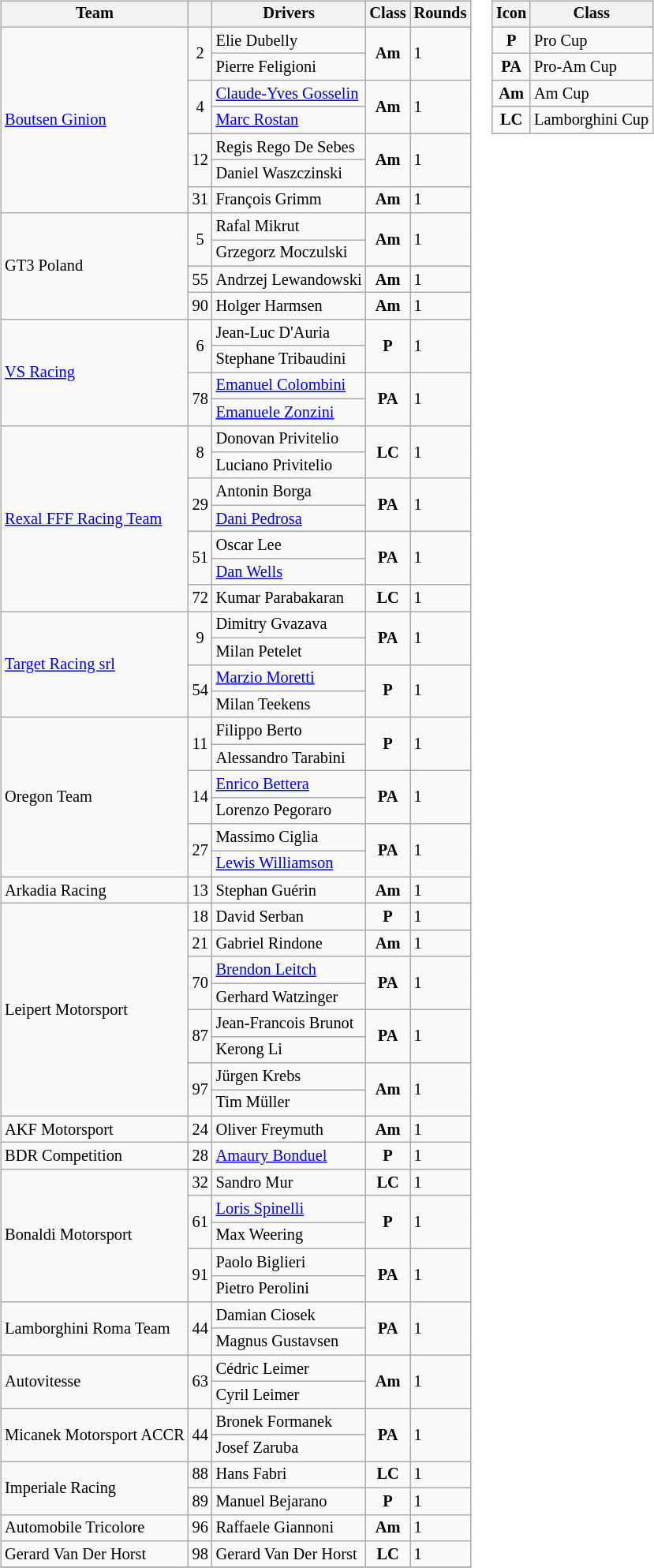<table>
<tr>
<td><br><table class="wikitable" style="font-size: 85%;">
<tr>
<th>Team</th>
<th></th>
<th>Drivers</th>
<th>Class</th>
<th>Rounds</th>
</tr>
<tr>
<td rowspan=7> <a href='#'>Boutsen Ginion</a></td>
<td rowspan=2 align=center>2</td>
<td> Elie Dubelly</td>
<td rowspan=2 align=center><strong><span>Am</span></strong></td>
<td rowspan=2>1</td>
</tr>
<tr>
<td> Pierre Feligioni</td>
</tr>
<tr>
<td rowspan=2 align=center>4</td>
<td> <a href='#'>Claude-Yves Gosselin</a></td>
<td rowspan=2 align=center><strong><span>Am</span></strong></td>
<td rowspan=2>1</td>
</tr>
<tr>
<td> <a href='#'>Marc Rostan</a></td>
</tr>
<tr>
<td rowspan=2 align=center>12</td>
<td> Regis Rego De Sebes</td>
<td rowspan=2 align=center><strong><span>Am</span></strong></td>
<td rowspan=2>1</td>
</tr>
<tr>
<td> Daniel Waszczinski</td>
</tr>
<tr>
<td align=center>31</td>
<td> François Grimm</td>
<td align=center><strong><span>Am</span></strong></td>
<td>1</td>
</tr>
<tr>
<td rowspan=4> GT3 Poland</td>
<td rowspan=2 align=center>5</td>
<td> Rafal Mikrut</td>
<td rowspan=2 align=center><strong><span>Am</span></strong></td>
<td rowspan=2>1</td>
</tr>
<tr>
<td> Grzegorz Moczulski</td>
</tr>
<tr>
<td align=center>55</td>
<td> Andrzej Lewandowski</td>
<td align=center><strong><span>Am</span></strong></td>
<td>1</td>
</tr>
<tr>
<td align=center>90</td>
<td> Holger Harmsen</td>
<td align=center><strong><span>Am</span></strong></td>
<td>1</td>
</tr>
<tr>
<td rowspan=4> <a href='#'>VS Racing</a></td>
<td rowspan=2 align=center>6</td>
<td> Jean-Luc D'Auria</td>
<td rowspan=2 align=center><strong><span>P</span></strong></td>
<td rowspan=2>1</td>
</tr>
<tr>
<td> Stephane Tribaudini</td>
</tr>
<tr>
<td rowspan=2 align=center>78</td>
<td> <a href='#'>Emanuel Colombini</a></td>
<td rowspan=2 align=center><strong><span>PA</span></strong></td>
<td rowspan=2>1</td>
</tr>
<tr>
<td> <a href='#'>Emanuele Zonzini</a></td>
</tr>
<tr>
<td rowspan=7> <a href='#'>Rexal FFF Racing Team</a></td>
<td rowspan=2 align=center>8</td>
<td> Donovan Privitelio</td>
<td rowspan=2 align=center><strong><span>LC</span></strong></td>
<td rowspan=2>1</td>
</tr>
<tr>
<td> Luciano Privitelio</td>
</tr>
<tr>
<td rowspan=2 align=center>29</td>
<td> Antonin Borga</td>
<td rowspan=2 align=center><strong><span>PA</span></strong></td>
<td rowspan=2>1</td>
</tr>
<tr>
<td> <a href='#'>Dani Pedrosa</a></td>
</tr>
<tr>
<td rowspan=2 align=center>51</td>
<td> Oscar Lee</td>
<td rowspan=2 align=center><strong><span>PA</span></strong></td>
<td rowspan=2>1</td>
</tr>
<tr>
<td> <a href='#'>Dan Wells</a></td>
</tr>
<tr>
<td align=center>72</td>
<td> Kumar Parabakaran</td>
<td align=center><strong><span>LC</span></strong></td>
<td>1</td>
</tr>
<tr>
<td rowspan=4> <a href='#'>Target Racing srl</a></td>
<td rowspan=2 align=center>9</td>
<td> Dimitry Gvazava</td>
<td rowspan=2 align=center><strong><span>PA</span></strong></td>
<td rowspan=2>1</td>
</tr>
<tr>
<td> Milan Petelet</td>
</tr>
<tr>
<td rowspan=2 align=center>54</td>
<td> <a href='#'>Marzio Moretti</a></td>
<td rowspan=2 align=center><strong><span>P</span></strong></td>
<td rowspan=2>1</td>
</tr>
<tr>
<td> Milan Teekens</td>
</tr>
<tr>
<td rowspan=6> Oregon Team</td>
<td rowspan=2 align=center>11</td>
<td> Filippo Berto</td>
<td rowspan=2 align=center><strong><span>P</span></strong></td>
<td rowspan=2>1</td>
</tr>
<tr>
<td> Alessandro Tarabini</td>
</tr>
<tr>
<td rowspan=2 align=center>14</td>
<td> <a href='#'>Enrico Bettera</a></td>
<td rowspan=2 align=center><strong><span>PA</span></strong></td>
<td rowspan=2>1</td>
</tr>
<tr>
<td> Lorenzo Pegoraro</td>
</tr>
<tr>
<td rowspan=2 align=center>27</td>
<td> Massimo Ciglia</td>
<td rowspan=2 align=center><strong><span>PA</span></strong></td>
<td rowspan=2>1</td>
</tr>
<tr>
<td> <a href='#'>Lewis Williamson</a></td>
</tr>
<tr>
<td> Arkadia Racing</td>
<td align=center>13</td>
<td> Stephan Guérin</td>
<td align=center><strong><span>Am</span></strong></td>
<td>1</td>
</tr>
<tr>
<td rowspan=8> Leipert Motorsport</td>
<td align=center>18</td>
<td> David Serban</td>
<td align=center><strong><span>P</span></strong></td>
<td>1</td>
</tr>
<tr>
<td align=center>21</td>
<td> Gabriel Rindone</td>
<td align=center><strong><span>Am</span></strong></td>
<td>1</td>
</tr>
<tr>
<td rowspan=2 align=center>70</td>
<td> <a href='#'>Brendon Leitch</a></td>
<td rowspan=2 align=center><strong><span>PA</span></strong></td>
<td rowspan=2>1</td>
</tr>
<tr>
<td> Gerhard Watzinger</td>
</tr>
<tr>
<td rowspan=2 align=center>87</td>
<td> Jean-Francois Brunot</td>
<td rowspan=2 align=center><strong><span>PA</span></strong></td>
<td rowspan=2>1</td>
</tr>
<tr>
<td> Kerong Li</td>
</tr>
<tr>
<td rowspan=2 align=center>97</td>
<td> Jürgen Krebs</td>
<td rowspan=2 align=center><strong><span>Am</span></strong></td>
<td rowspan=2>1</td>
</tr>
<tr>
<td> Tim Müller</td>
</tr>
<tr>
<td> AKF Motorsport</td>
<td align=center>24</td>
<td> Oliver Freymuth</td>
<td align=center><strong><span>Am</span></strong></td>
<td>1</td>
</tr>
<tr>
<td> BDR Competition</td>
<td align=center>28</td>
<td> <a href='#'>Amaury Bonduel</a></td>
<td align=center><strong><span>P</span></strong></td>
<td>1</td>
</tr>
<tr>
<td rowspan=5> Bonaldi Motorsport</td>
<td align=center>32</td>
<td> Sandro Mur</td>
<td align=center><strong><span>LC</span></strong></td>
<td>1</td>
</tr>
<tr>
<td rowspan=2 align=center>61</td>
<td> <a href='#'>Loris Spinelli</a></td>
<td rowspan=2 align=center><strong><span>P</span></strong></td>
<td rowspan=2>1</td>
</tr>
<tr>
<td> Max Weering</td>
</tr>
<tr>
<td rowspan=2 align=center>91</td>
<td> Paolo Biglieri</td>
<td rowspan=2 align=center><strong><span>PA</span></strong></td>
<td rowspan=2>1</td>
</tr>
<tr>
<td> Pietro Perolini</td>
</tr>
<tr>
<td rowspan=2> Lamborghini Roma Team</td>
<td rowspan=2 align=center>44</td>
<td> Damian Ciosek</td>
<td rowspan=2 align=center><strong><span>PA</span></strong></td>
<td rowspan=2>1</td>
</tr>
<tr>
<td> Magnus Gustavsen</td>
</tr>
<tr>
<td rowspan=2> Autovitesse</td>
<td rowspan=2 align=center>63</td>
<td> Cédric Leimer</td>
<td rowspan=2  align=center><strong><span>Am</span></strong></td>
<td rowspan=2>1</td>
</tr>
<tr>
<td> Cyril Leimer</td>
</tr>
<tr>
<td rowspan=2> Micanek Motorsport ACCR</td>
<td rowspan=2 align=center>44</td>
<td> Bronek Formanek</td>
<td rowspan=2 align=center><strong><span>PA</span></strong></td>
<td rowspan=2>1</td>
</tr>
<tr>
<td> Josef Zaruba</td>
</tr>
<tr>
<td rowspan=2> Imperiale Racing</td>
<td align=center>88</td>
<td> Hans Fabri</td>
<td align=center><strong><span>LC</span></strong></td>
<td>1</td>
</tr>
<tr>
<td align=center>89</td>
<td> Manuel Bejarano</td>
<td align=center><strong><span>P</span></strong></td>
<td>1</td>
</tr>
<tr>
<td> Automobile Tricolore</td>
<td align=center>96</td>
<td> Raffaele Giannoni</td>
<td align=center><strong><span>Am</span></strong></td>
<td>1</td>
</tr>
<tr>
<td> Gerard Van Der Horst</td>
<td align=center>98</td>
<td> Gerard Van Der Horst</td>
<td align=center><strong><span>LC</span></strong></td>
<td>1</td>
</tr>
<tr>
</tr>
</table>
</td>
<td valign="top"><br><table class="wikitable" style="font-size: 85%;">
<tr>
<th>Icon</th>
<th>Class</th>
</tr>
<tr>
<td align=center><strong><span>P</span></strong></td>
<td>Pro Cup</td>
</tr>
<tr>
<td align=center><strong><span>PA</span></strong></td>
<td>Pro-Am Cup</td>
</tr>
<tr>
<td align=center><strong><span>Am</span></strong></td>
<td>Am Cup</td>
</tr>
<tr>
<td align=center><strong><span>LC</span></strong></td>
<td>Lamborghini Cup</td>
</tr>
</table>
</td>
</tr>
</table>
